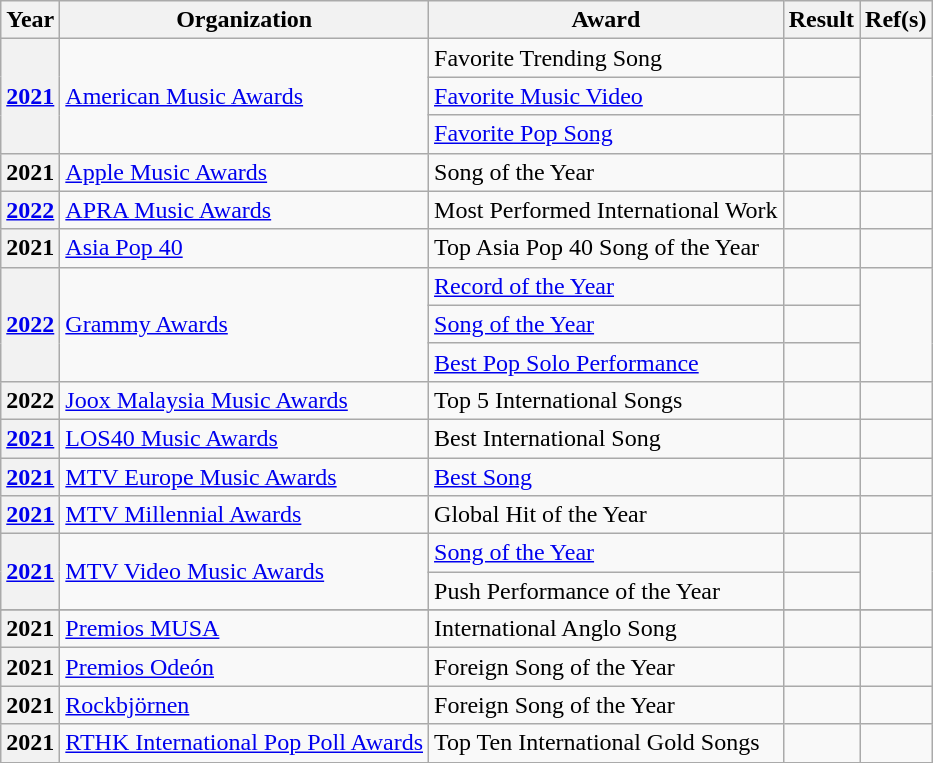<table class="wikitable plainrowheaders">
<tr align=center>
<th scope="col">Year</th>
<th scope="col">Organization</th>
<th scope="col">Award</th>
<th scope="col">Result</th>
<th scope="col">Ref(s)</th>
</tr>
<tr>
<th rowspan="3" scope="row"><a href='#'>2021</a></th>
<td rowspan="3"><a href='#'>American Music Awards</a></td>
<td>Favorite Trending Song</td>
<td></td>
<td rowspan="3" style="text-align:center;"></td>
</tr>
<tr>
<td><a href='#'>Favorite Music Video</a></td>
<td></td>
</tr>
<tr>
<td><a href='#'>Favorite Pop Song</a></td>
<td></td>
</tr>
<tr>
<th scope="row">2021</th>
<td><a href='#'>Apple Music Awards</a></td>
<td>Song of the Year</td>
<td></td>
<td style="text-align:center;"></td>
</tr>
<tr>
<th scope="row"><a href='#'>2022</a></th>
<td><a href='#'>APRA Music Awards</a></td>
<td>Most Performed International Work</td>
<td></td>
<td style="text-align:center;"></td>
</tr>
<tr>
<th scope="row">2021</th>
<td><a href='#'>Asia Pop 40</a></td>
<td>Top Asia Pop 40 Song of the Year</td>
<td></td>
<td style="text-align:center;"></td>
</tr>
<tr>
<th rowspan="3" scope="row"><a href='#'>2022</a></th>
<td rowspan="3"><a href='#'>Grammy Awards</a></td>
<td><a href='#'>Record of the Year</a></td>
<td></td>
<td rowspan="3" style="text-align:center;"></td>
</tr>
<tr>
<td><a href='#'>Song of the Year</a></td>
<td></td>
</tr>
<tr>
<td><a href='#'>Best Pop Solo Performance</a></td>
<td></td>
</tr>
<tr>
<th scope="row">2022</th>
<td><a href='#'>Joox Malaysia Music Awards</a></td>
<td>Top 5 International Songs</td>
<td></td>
<td style="text-align:center;"></td>
</tr>
<tr>
<th scope="row"><a href='#'>2021</a></th>
<td><a href='#'>LOS40 Music Awards</a></td>
<td>Best International Song</td>
<td></td>
<td style="text-align:center;"></td>
</tr>
<tr>
<th scope="row"><a href='#'>2021</a></th>
<td><a href='#'>MTV Europe Music Awards</a></td>
<td><a href='#'>Best Song</a></td>
<td></td>
<td style="text-align:center;"></td>
</tr>
<tr>
<th scope="row"><a href='#'>2021</a></th>
<td><a href='#'>MTV Millennial Awards</a></td>
<td>Global Hit of the Year</td>
<td></td>
<td style="text-align:center;"></td>
</tr>
<tr>
<th rowspan="2" scope="row"><a href='#'>2021</a></th>
<td rowspan="2"><a href='#'>MTV Video Music Awards</a></td>
<td><a href='#'>Song of the Year</a></td>
<td></td>
<td rowspan="2" style="text-align:center;"></td>
</tr>
<tr>
<td>Push Performance of the Year</td>
<td></td>
</tr>
<tr>
</tr>
<tr>
<th scope="row">2021</th>
<td><a href='#'>Premios MUSA</a></td>
<td>International Anglo Song</td>
<td></td>
<td style="text-align:center;"></td>
</tr>
<tr>
<th scope="row">2021</th>
<td><a href='#'>Premios Odeón</a></td>
<td>Foreign Song of the Year</td>
<td></td>
<td style="text-align:center;"></td>
</tr>
<tr>
<th scope="row">2021</th>
<td><a href='#'>Rockbjörnen</a></td>
<td>Foreign Song of the Year</td>
<td></td>
<td style="text-align:center;"></td>
</tr>
<tr>
<th scope="row">2021</th>
<td><a href='#'>RTHK International Pop Poll Awards</a></td>
<td>Top Ten International Gold Songs</td>
<td></td>
<td style="text-align:center;"></td>
</tr>
<tr>
</tr>
</table>
